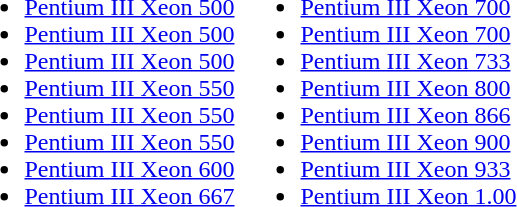<table>
<tr>
<td><br><ul><li><a href='#'>Pentium III Xeon 500</a></li><li><a href='#'>Pentium III Xeon 500</a></li><li><a href='#'>Pentium III Xeon 500</a></li><li><a href='#'>Pentium III Xeon 550</a></li><li><a href='#'>Pentium III Xeon 550</a></li><li><a href='#'>Pentium III Xeon 550</a></li><li><a href='#'>Pentium III Xeon 600</a></li><li><a href='#'>Pentium III Xeon 667</a></li></ul></td>
<td><br><ul><li><a href='#'>Pentium III Xeon 700</a></li><li><a href='#'>Pentium III Xeon 700</a></li><li><a href='#'>Pentium III Xeon 733</a></li><li><a href='#'>Pentium III Xeon 800</a></li><li><a href='#'>Pentium III Xeon 866</a></li><li><a href='#'>Pentium III Xeon 900</a></li><li><a href='#'>Pentium III Xeon 933</a></li><li><a href='#'>Pentium III Xeon 1.00</a></li></ul></td>
</tr>
</table>
